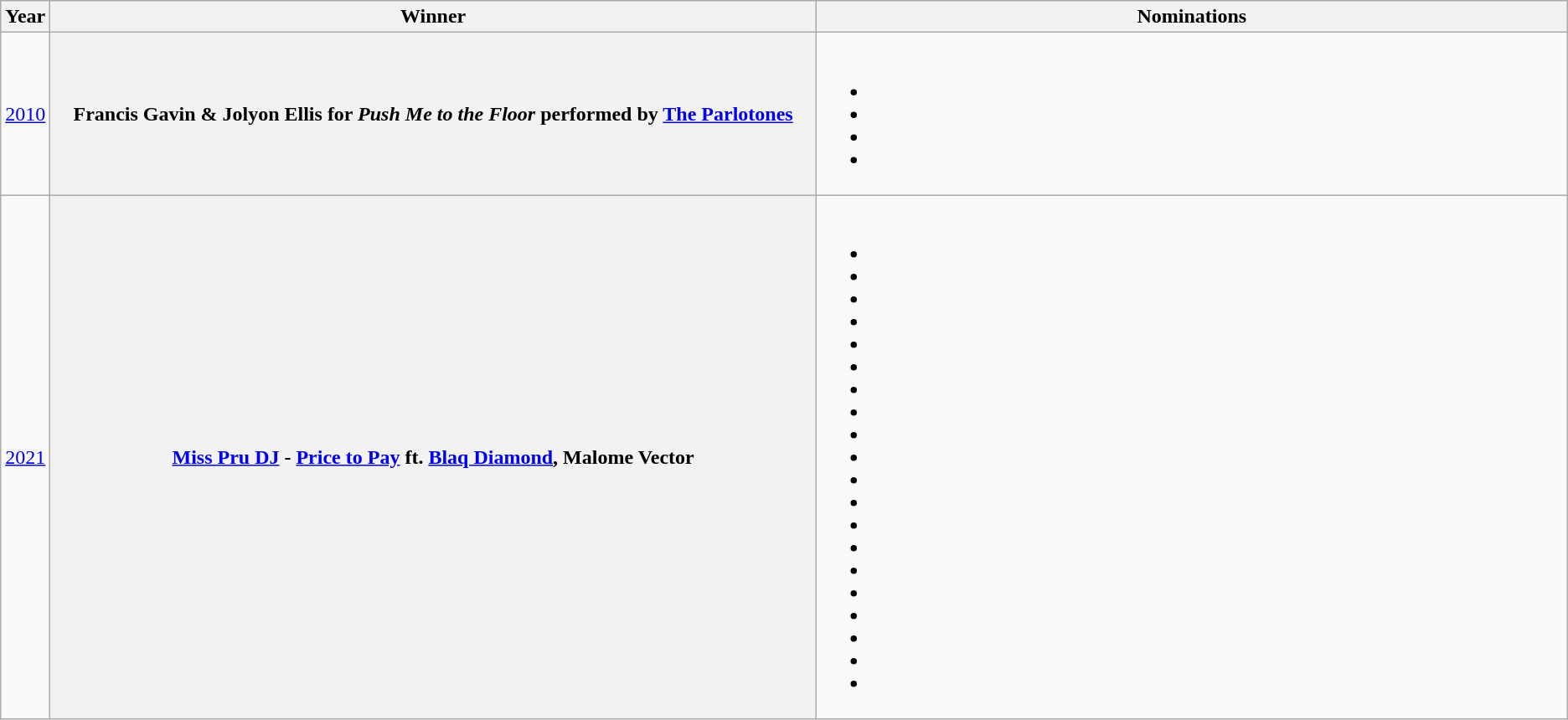<table class=wikitable>
<tr align=center bgcolor=lavender>
<th width=1%>Year</th>
<th width=50%>Winner</th>
<th width=49%>Nominations</th>
</tr>
<tr>
<td><a href='#'>2010</a></td>
<th>Francis Gavin & Jolyon Ellis for <em>Push Me to the Floor </em>performed by <a href='#'>The Parlotones</a></th>
<td><br><ul><li></li><li></li><li></li><li></li></ul></td>
</tr>
<tr>
<td><a href='#'>2021</a></td>
<th><a href='#'>Miss Pru DJ</a> - <a href='#'>Price to Pay</a> ft. <a href='#'>Blaq Diamond</a>, Malome Vector</th>
<td><br><ul><li></li><li></li><li></li><li></li><li></li><li></li><li></li><li></li><li></li><li></li><li></li><li></li><li></li><li></li><li></li><li></li><li></li><li></li><li></li><li></li></ul></td>
</tr>
</table>
